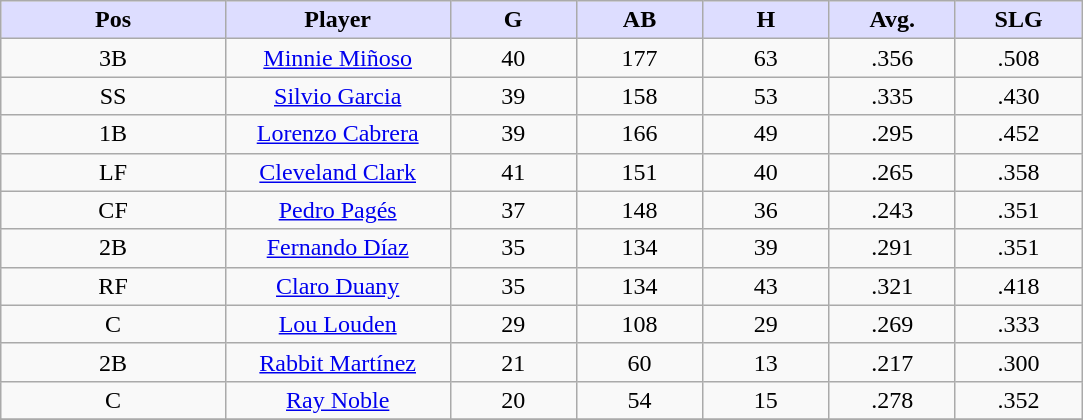<table class="wikitable sortable">
<tr>
<th style="background:#ddf; width:16%;">Pos</th>
<th style="background:#ddf; width:16%;">Player</th>
<th style="background:#ddf; width:9%;">G</th>
<th style="background:#ddf; width:9%;">AB</th>
<th style="background:#ddf; width:9%;">H</th>
<th style="background:#ddf; width:9%;">Avg.</th>
<th style="background:#ddf; width:9%;">SLG</th>
</tr>
<tr style="text-align:center;">
<td>3B</td>
<td><a href='#'>Minnie Miñoso</a></td>
<td>40</td>
<td>177</td>
<td>63</td>
<td>.356</td>
<td>.508</td>
</tr>
<tr style="text-align:center;">
<td>SS</td>
<td><a href='#'>Silvio Garcia</a></td>
<td>39</td>
<td>158</td>
<td>53</td>
<td>.335</td>
<td>.430</td>
</tr>
<tr style="text-align:center;">
<td>1B</td>
<td><a href='#'>Lorenzo Cabrera</a></td>
<td>39</td>
<td>166</td>
<td>49</td>
<td>.295</td>
<td>.452</td>
</tr>
<tr style="text-align:center;">
<td>LF</td>
<td><a href='#'>Cleveland Clark</a></td>
<td>41</td>
<td>151</td>
<td>40</td>
<td>.265</td>
<td>.358</td>
</tr>
<tr style="text-align:center;">
<td>CF</td>
<td><a href='#'>Pedro Pagés</a></td>
<td>37</td>
<td>148</td>
<td>36</td>
<td>.243</td>
<td>.351</td>
</tr>
<tr style="text-align:center;">
<td>2B</td>
<td><a href='#'>Fernando Díaz</a></td>
<td>35</td>
<td>134</td>
<td>39</td>
<td>.291</td>
<td>.351</td>
</tr>
<tr style="text-align:center;">
<td>RF</td>
<td><a href='#'>Claro Duany</a></td>
<td>35</td>
<td>134</td>
<td>43</td>
<td>.321</td>
<td>.418</td>
</tr>
<tr style="text-align:center;">
<td>C</td>
<td><a href='#'>Lou Louden</a></td>
<td>29</td>
<td>108</td>
<td>29</td>
<td>.269</td>
<td>.333</td>
</tr>
<tr style="text-align:center;">
<td>2B</td>
<td><a href='#'>Rabbit Martínez</a></td>
<td>21</td>
<td>60</td>
<td>13</td>
<td>.217</td>
<td>.300</td>
</tr>
<tr style="text-align:center;">
<td>C</td>
<td><a href='#'>Ray Noble</a></td>
<td>20</td>
<td>54</td>
<td>15</td>
<td>.278</td>
<td>.352</td>
</tr>
<tr style="text-align:center;">
</tr>
</table>
